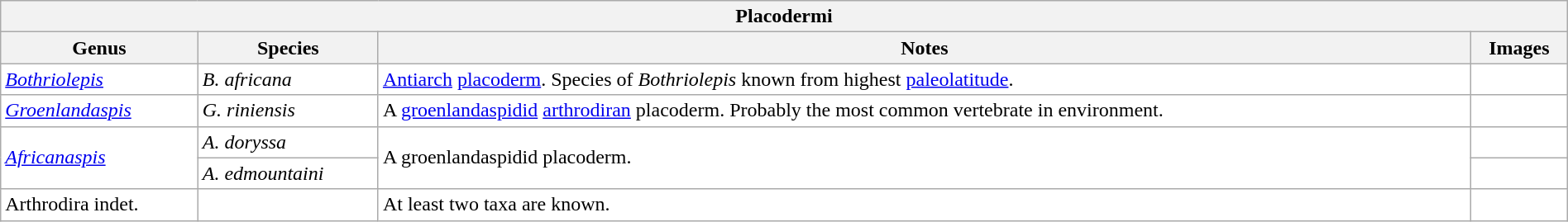<table class="wikitable sortable" style="background:white; width:100%;">
<tr>
<th colspan="4" align="center">Placodermi</th>
</tr>
<tr>
<th>Genus</th>
<th>Species</th>
<th>Notes</th>
<th>Images</th>
</tr>
<tr>
<td><em><a href='#'>Bothriolepis</a></em></td>
<td><em>B. africana</em></td>
<td><a href='#'>Antiarch</a> <a href='#'>placoderm</a>. Species of <em>Bothriolepis</em> known from highest <a href='#'>paleolatitude</a>.</td>
<td></td>
</tr>
<tr>
<td><em><a href='#'>Groenlandaspis</a></em></td>
<td><em>G. riniensis</em></td>
<td>A <a href='#'>groenlandaspidid</a> <a href='#'>arthrodiran</a> placoderm. Probably the most common vertebrate in environment.</td>
<td></td>
</tr>
<tr>
<td rowspan="2"><em><a href='#'>Africanaspis</a></em></td>
<td><em>A. doryssa</em></td>
<td rowspan="2">A groenlandaspidid placoderm.</td>
<td></td>
</tr>
<tr>
<td><em>A. edmountaini</em></td>
<td></td>
</tr>
<tr>
<td>Arthrodira indet.</td>
<td></td>
<td>At least two taxa are known.</td>
<td></td>
</tr>
</table>
